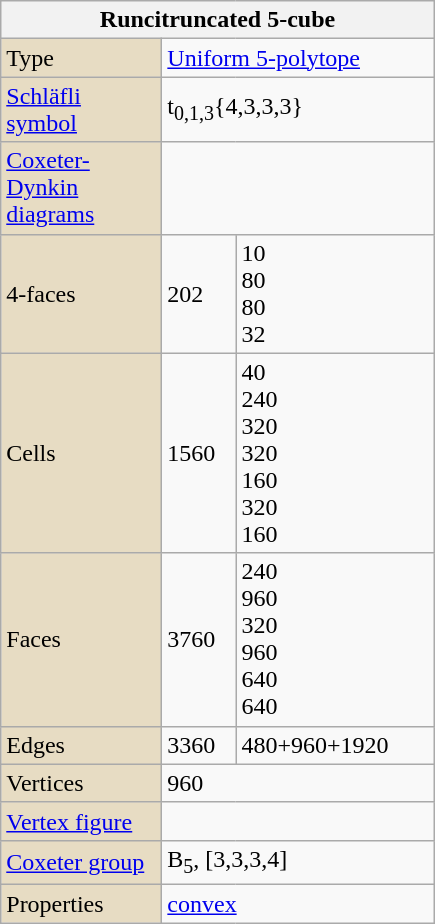<table class="wikitable" align="right" style="margin-left:10px" width="290">
<tr>
<th bgcolor=#e7dcc3 colspan=3>Runcitruncated 5-cube</th>
</tr>
<tr>
<td style="width:100px" bgcolor=#e7dcc3>Type</td>
<td colspan=2><a href='#'>Uniform 5-polytope</a></td>
</tr>
<tr>
<td bgcolor=#e7dcc3><a href='#'>Schläfli symbol</a></td>
<td colspan=2>t<sub>0,1,3</sub>{4,3,3,3}</td>
</tr>
<tr>
<td bgcolor=#e7dcc3><a href='#'>Coxeter-Dynkin diagrams</a></td>
<td colspan=2></td>
</tr>
<tr>
<td bgcolor=#e7dcc3>4-faces</td>
<td>202</td>
<td>10  <br>80  <br>80  <br>32  </td>
</tr>
<tr>
<td bgcolor=#e7dcc3>Cells</td>
<td>1560</td>
<td>40  <br>240  <br>320  <br>320  <br>160  <br>320  <br>160  </td>
</tr>
<tr>
<td bgcolor=#e7dcc3>Faces</td>
<td>3760</td>
<td>240  <br>960  <br>320  <br>960  <br>640  <br>640  <br></td>
</tr>
<tr>
<td bgcolor=#e7dcc3>Edges</td>
<td>3360</td>
<td>480+960+1920</td>
</tr>
<tr>
<td bgcolor=#e7dcc3>Vertices</td>
<td colspan=2>960</td>
</tr>
<tr>
<td bgcolor=#e7dcc3><a href='#'>Vertex figure</a></td>
<td colspan=2></td>
</tr>
<tr>
<td bgcolor=#e7dcc3><a href='#'>Coxeter group</a></td>
<td colspan=2>B<sub>5</sub>, [3,3,3,4]</td>
</tr>
<tr>
<td bgcolor=#e7dcc3>Properties</td>
<td colspan=2><a href='#'>convex</a></td>
</tr>
</table>
